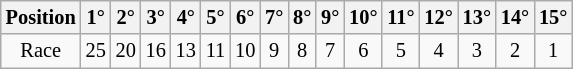<table class="wikitable" style="font-size: 85%; text-align: center;">
<tr>
<th>Position</th>
<th>1°</th>
<th>2°</th>
<th>3°</th>
<th>4°</th>
<th>5°</th>
<th>6°</th>
<th>7°</th>
<th>8°</th>
<th>9°</th>
<th>10°</th>
<th>11°</th>
<th>12°</th>
<th>13°</th>
<th>14°</th>
<th>15°</th>
</tr>
<tr>
<td>Race</td>
<td>25</td>
<td>20</td>
<td>16</td>
<td>13</td>
<td>11</td>
<td>10</td>
<td>9</td>
<td>8</td>
<td>7</td>
<td>6</td>
<td>5</td>
<td>4</td>
<td>3</td>
<td>2</td>
<td>1</td>
</tr>
</table>
